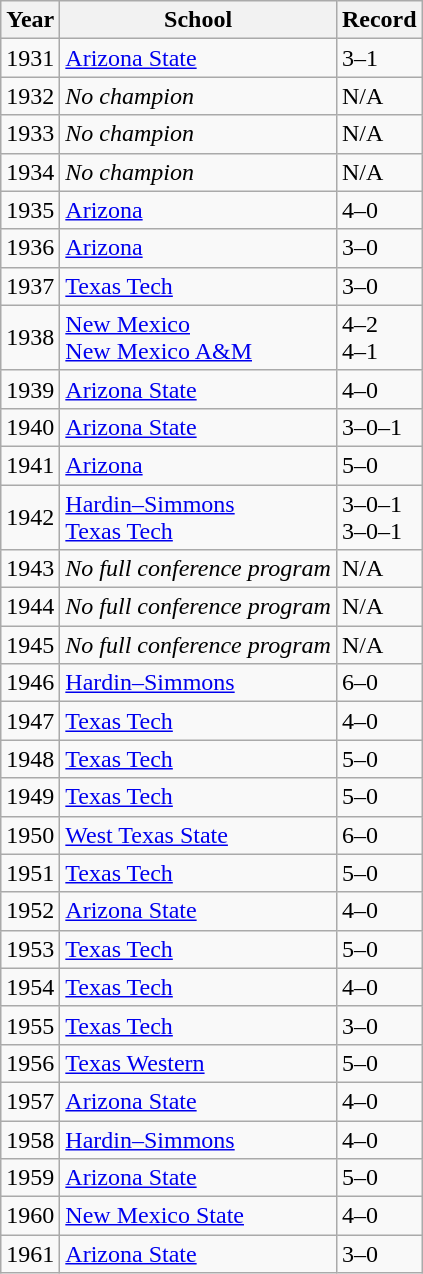<table class="wikitable">
<tr>
<th>Year</th>
<th>School</th>
<th>Record</th>
</tr>
<tr>
<td>1931</td>
<td><a href='#'>Arizona State</a></td>
<td>3–1</td>
</tr>
<tr>
<td>1932</td>
<td><em>No champion</em></td>
<td>N/A</td>
</tr>
<tr>
<td>1933</td>
<td><em>No champion</em></td>
<td>N/A</td>
</tr>
<tr>
<td>1934</td>
<td><em>No champion</em></td>
<td>N/A</td>
</tr>
<tr>
<td>1935</td>
<td><a href='#'>Arizona</a></td>
<td>4–0</td>
</tr>
<tr>
<td>1936</td>
<td><a href='#'>Arizona</a></td>
<td>3–0</td>
</tr>
<tr>
<td>1937</td>
<td><a href='#'>Texas Tech</a></td>
<td>3–0</td>
</tr>
<tr>
<td>1938</td>
<td><a href='#'>New Mexico</a><br><a href='#'>New Mexico A&M</a></td>
<td>4–2<br>4–1</td>
</tr>
<tr>
<td>1939</td>
<td><a href='#'>Arizona State</a></td>
<td>4–0</td>
</tr>
<tr>
<td>1940</td>
<td><a href='#'>Arizona State</a></td>
<td>3–0–1</td>
</tr>
<tr>
<td>1941</td>
<td><a href='#'>Arizona</a></td>
<td>5–0</td>
</tr>
<tr>
<td>1942</td>
<td><a href='#'>Hardin–Simmons</a><br><a href='#'>Texas Tech</a></td>
<td>3–0–1<br>3–0–1</td>
</tr>
<tr>
<td>1943</td>
<td><em>No full conference program</em></td>
<td>N/A</td>
</tr>
<tr>
<td>1944</td>
<td><em>No full conference program</em></td>
<td>N/A</td>
</tr>
<tr>
<td>1945</td>
<td><em>No full conference program</em></td>
<td>N/A</td>
</tr>
<tr>
<td>1946</td>
<td><a href='#'>Hardin–Simmons</a></td>
<td>6–0</td>
</tr>
<tr>
<td>1947</td>
<td><a href='#'>Texas Tech</a></td>
<td>4–0</td>
</tr>
<tr>
<td>1948</td>
<td><a href='#'>Texas Tech</a></td>
<td>5–0</td>
</tr>
<tr>
<td>1949</td>
<td><a href='#'>Texas Tech</a></td>
<td>5–0</td>
</tr>
<tr>
<td>1950</td>
<td><a href='#'>West Texas State</a></td>
<td>6–0</td>
</tr>
<tr>
<td>1951</td>
<td><a href='#'>Texas Tech</a></td>
<td>5–0</td>
</tr>
<tr>
<td>1952</td>
<td><a href='#'>Arizona State</a></td>
<td>4–0</td>
</tr>
<tr>
<td>1953</td>
<td><a href='#'>Texas Tech</a></td>
<td>5–0</td>
</tr>
<tr>
<td>1954</td>
<td><a href='#'>Texas Tech</a></td>
<td>4–0</td>
</tr>
<tr>
<td>1955</td>
<td><a href='#'>Texas Tech</a></td>
<td>3–0</td>
</tr>
<tr>
<td>1956</td>
<td><a href='#'>Texas Western</a></td>
<td>5–0</td>
</tr>
<tr>
<td>1957</td>
<td><a href='#'>Arizona State</a></td>
<td>4–0</td>
</tr>
<tr>
<td>1958</td>
<td><a href='#'>Hardin–Simmons</a></td>
<td>4–0</td>
</tr>
<tr>
<td>1959</td>
<td><a href='#'>Arizona State</a></td>
<td>5–0</td>
</tr>
<tr>
<td>1960</td>
<td><a href='#'>New Mexico State</a></td>
<td>4–0</td>
</tr>
<tr>
<td>1961</td>
<td><a href='#'>Arizona State</a></td>
<td>3–0</td>
</tr>
</table>
